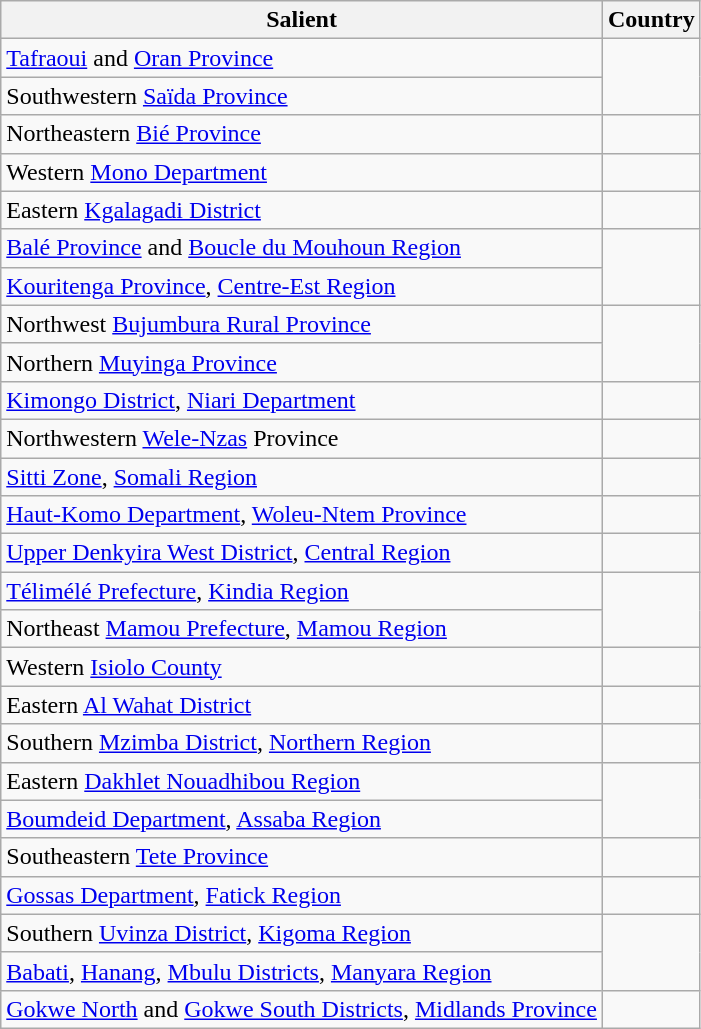<table class="wikitable sortable">
<tr>
<th>Salient</th>
<th>Country</th>
</tr>
<tr>
<td><a href='#'>Tafraoui</a> and <a href='#'>Oran Province</a></td>
<td rowspan=2></td>
</tr>
<tr>
<td>Southwestern <a href='#'>Saïda Province</a></td>
</tr>
<tr>
<td>Northeastern <a href='#'>Bié Province</a></td>
<td></td>
</tr>
<tr>
<td>Western <a href='#'>Mono Department</a></td>
<td></td>
</tr>
<tr>
<td>Eastern <a href='#'>Kgalagadi District</a></td>
<td></td>
</tr>
<tr>
<td><a href='#'>Balé Province</a> and <a href='#'>Boucle du Mouhoun Region</a></td>
<td rowspan=2></td>
</tr>
<tr>
<td><a href='#'>Kouritenga Province</a>, <a href='#'>Centre-Est Region</a></td>
</tr>
<tr>
<td>Northwest <a href='#'>Bujumbura Rural Province</a></td>
<td rowspan=2></td>
</tr>
<tr>
<td>Northern <a href='#'>Muyinga Province</a></td>
</tr>
<tr>
<td><a href='#'>Kimongo District</a>, <a href='#'>Niari Department</a></td>
<td></td>
</tr>
<tr>
<td>Northwestern <a href='#'>Wele-Nzas</a> Province</td>
<td></td>
</tr>
<tr>
<td><a href='#'>Sitti Zone</a>, <a href='#'>Somali Region</a></td>
<td></td>
</tr>
<tr>
<td><a href='#'>Haut-Komo Department</a>, <a href='#'>Woleu-Ntem Province</a></td>
<td></td>
</tr>
<tr>
<td><a href='#'>Upper Denkyira West District</a>, <a href='#'>Central Region</a></td>
<td></td>
</tr>
<tr>
<td><a href='#'>Télimélé Prefecture</a>, <a href='#'>Kindia Region</a></td>
<td rowspan =2></td>
</tr>
<tr>
<td>Northeast <a href='#'>Mamou Prefecture</a>, <a href='#'>Mamou Region</a></td>
</tr>
<tr>
<td>Western <a href='#'>Isiolo County</a></td>
<td></td>
</tr>
<tr>
<td>Eastern <a href='#'>Al Wahat District</a></td>
<td></td>
</tr>
<tr>
<td>Southern <a href='#'>Mzimba District</a>, <a href='#'>Northern Region</a></td>
<td></td>
</tr>
<tr>
<td>Eastern <a href='#'>Dakhlet Nouadhibou Region</a></td>
<td rowspan=2></td>
</tr>
<tr>
<td><a href='#'>Boumdeid Department</a>, <a href='#'>Assaba Region</a></td>
</tr>
<tr>
<td>Southeastern <a href='#'>Tete Province</a></td>
<td></td>
</tr>
<tr>
<td><a href='#'>Gossas Department</a>, <a href='#'>Fatick Region</a></td>
<td></td>
</tr>
<tr>
<td>Southern <a href='#'>Uvinza District</a>, <a href='#'>Kigoma Region</a></td>
<td rowspan=2></td>
</tr>
<tr>
<td><a href='#'>Babati</a>, <a href='#'>Hanang</a>, <a href='#'>Mbulu Districts</a>, <a href='#'>Manyara Region</a></td>
</tr>
<tr>
<td><a href='#'>Gokwe North</a> and <a href='#'>Gokwe South Districts</a>, <a href='#'>Midlands Province</a></td>
<td></td>
</tr>
</table>
